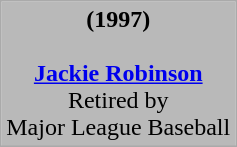<table class="wikitable" style="font-style:bold; font-size:100%; border:3px" cellpadding="2">
<tr align="center" bgcolor="b9b9b9">
<td><strong>(1997)</strong><br><br><strong><a href='#'>Jackie Robinson</a></strong><br>Retired by<br>Major League Baseball</td>
</tr>
<tr>
</tr>
</table>
